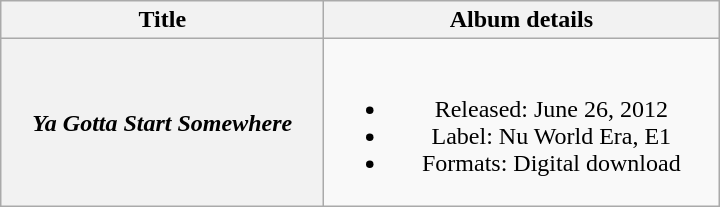<table class="wikitable plainrowheaders" style="text-align:center;">
<tr>
<th scope="col" style="width:13em;">Title</th>
<th scope="col" style="width:16em;">Album details</th>
</tr>
<tr>
<th scope="row"><em>Ya Gotta Start Somewhere</em></th>
<td><br><ul><li>Released: June 26, 2012</li><li>Label: Nu World Era, E1</li><li>Formats: Digital download</li></ul></td>
</tr>
</table>
